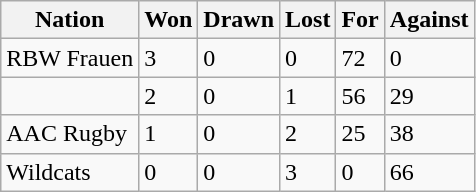<table class="wikitable">
<tr>
<th>Nation</th>
<th>Won</th>
<th>Drawn</th>
<th>Lost</th>
<th>For</th>
<th>Against</th>
</tr>
<tr>
<td>RBW Frauen</td>
<td>3</td>
<td>0</td>
<td>0</td>
<td>72</td>
<td>0</td>
</tr>
<tr>
<td></td>
<td>2</td>
<td>0</td>
<td>1</td>
<td>56</td>
<td>29</td>
</tr>
<tr>
<td>AAC Rugby</td>
<td>1</td>
<td>0</td>
<td>2</td>
<td>25</td>
<td>38</td>
</tr>
<tr>
<td>Wildcats</td>
<td>0</td>
<td>0</td>
<td>3</td>
<td>0</td>
<td>66</td>
</tr>
</table>
